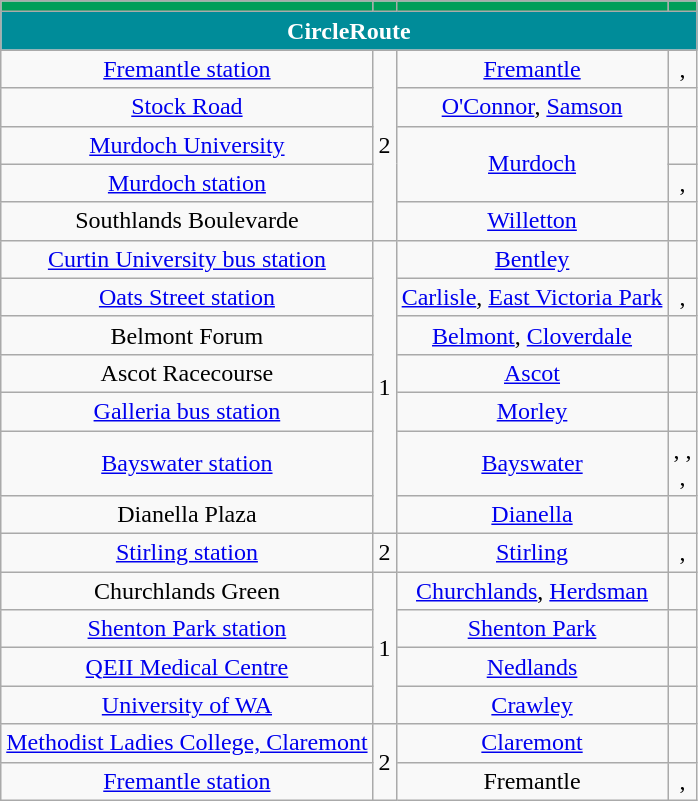<table border="1" cellspacing="0" cellpadding="2" align="center" id="toc" class="wikitable" style="text-align:center;">
<tr>
<th style="background:#009E58"></th>
<th style="background:#009E58"></th>
<th style="background:#009E58"></th>
<th style="background:#009E58"></th>
</tr>
<tr>
<th colspan="5" style="background:#008C99;color:white;">CircleRoute</th>
</tr>
<tr>
<td><a href='#'>Fremantle station</a></td>
<td rowspan="5">2</td>
<td><a href='#'>Fremantle</a></td>
<td>, </td>
</tr>
<tr>
<td><a href='#'>Stock Road</a></td>
<td><a href='#'>O'Connor</a>, <a href='#'>Samson</a></td>
<td></td>
</tr>
<tr>
<td><a href='#'>Murdoch University</a></td>
<td rowspan="2"><a href='#'>Murdoch</a></td>
<td></td>
</tr>
<tr>
<td><a href='#'>Murdoch station</a></td>
<td>, </td>
</tr>
<tr>
<td>Southlands Boulevarde</td>
<td><a href='#'>Willetton</a></td>
<td></td>
</tr>
<tr>
<td><a href='#'>Curtin University bus station</a></td>
<td rowspan="7">1</td>
<td><a href='#'>Bentley</a></td>
<td></td>
</tr>
<tr>
<td><a href='#'>Oats Street station</a></td>
<td><a href='#'>Carlisle</a>, <a href='#'>East Victoria Park</a></td>
<td>, </td>
</tr>
<tr>
<td>Belmont Forum</td>
<td><a href='#'>Belmont</a>, <a href='#'>Cloverdale</a></td>
<td></td>
</tr>
<tr>
<td>Ascot Racecourse</td>
<td><a href='#'>Ascot</a></td>
<td></td>
</tr>
<tr>
<td><a href='#'>Galleria bus station</a></td>
<td><a href='#'>Morley</a></td>
<td></td>
</tr>
<tr>
<td><a href='#'>Bayswater station</a></td>
<td><a href='#'>Bayswater</a></td>
<td>, ,<br>,<br></td>
</tr>
<tr>
<td>Dianella Plaza</td>
<td><a href='#'>Dianella</a></td>
<td></td>
</tr>
<tr>
<td><a href='#'>Stirling station</a></td>
<td>2</td>
<td><a href='#'>Stirling</a></td>
<td>, </td>
</tr>
<tr>
<td>Churchlands Green</td>
<td rowspan="4">1</td>
<td><a href='#'>Churchlands</a>, <a href='#'>Herdsman</a></td>
</tr>
<tr>
<td><a href='#'>Shenton Park station</a></td>
<td><a href='#'>Shenton Park</a></td>
<td></td>
</tr>
<tr>
<td><a href='#'>QEII Medical Centre</a></td>
<td><a href='#'>Nedlands</a></td>
<td></td>
</tr>
<tr>
<td><a href='#'>University of WA</a></td>
<td><a href='#'>Crawley</a></td>
<td></td>
</tr>
<tr>
<td><a href='#'>Methodist Ladies College, Claremont</a></td>
<td rowspan="2">2</td>
<td><a href='#'>Claremont</a></td>
<td></td>
</tr>
<tr>
<td><a href='#'>Fremantle station</a></td>
<td>Fremantle</td>
<td>, </td>
</tr>
</table>
